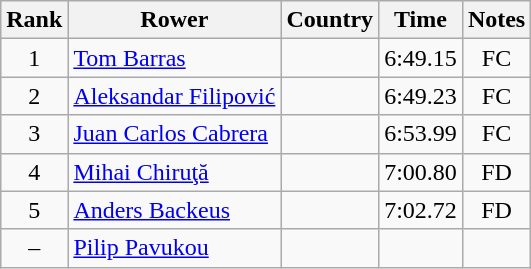<table class="wikitable" style="text-align:center">
<tr>
<th>Rank</th>
<th>Rower</th>
<th>Country</th>
<th>Time</th>
<th>Notes</th>
</tr>
<tr>
<td>1</td>
<td align="left"><a href='#'>Tom Barras</a></td>
<td align="left"></td>
<td>6:49.15</td>
<td>FC</td>
</tr>
<tr>
<td>2</td>
<td align="left"><a href='#'>Aleksandar Filipović</a></td>
<td align="left"></td>
<td>6:49.23</td>
<td>FC</td>
</tr>
<tr>
<td>3</td>
<td align="left"><a href='#'>Juan Carlos Cabrera</a></td>
<td align="left"></td>
<td>6:53.99</td>
<td>FC</td>
</tr>
<tr>
<td>4</td>
<td align="left"><a href='#'>Mihai Chiruţă</a></td>
<td align="left"></td>
<td>7:00.80</td>
<td>FD</td>
</tr>
<tr>
<td>5</td>
<td align="left"><a href='#'>Anders Backeus</a></td>
<td align="left"></td>
<td>7:02.72</td>
<td>FD</td>
</tr>
<tr>
<td>–</td>
<td align="left"><a href='#'>Pilip Pavukou</a></td>
<td align="left"></td>
<td></td>
<td></td>
</tr>
</table>
